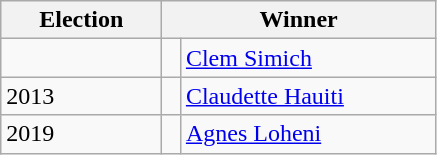<table class="wikitable">
<tr>
<th width=100>Election</th>
<th style="width:175px;" colspan="2">Winner</th>
</tr>
<tr>
<td></td>
<td width=5 bgcolor=></td>
<td><a href='#'>Clem Simich</a></td>
</tr>
<tr>
<td>2013</td>
<td width=5 bgcolor=></td>
<td><a href='#'>Claudette Hauiti</a></td>
</tr>
<tr>
<td>2019</td>
<td width=5 bgcolor=></td>
<td><a href='#'>Agnes Loheni</a></td>
</tr>
</table>
